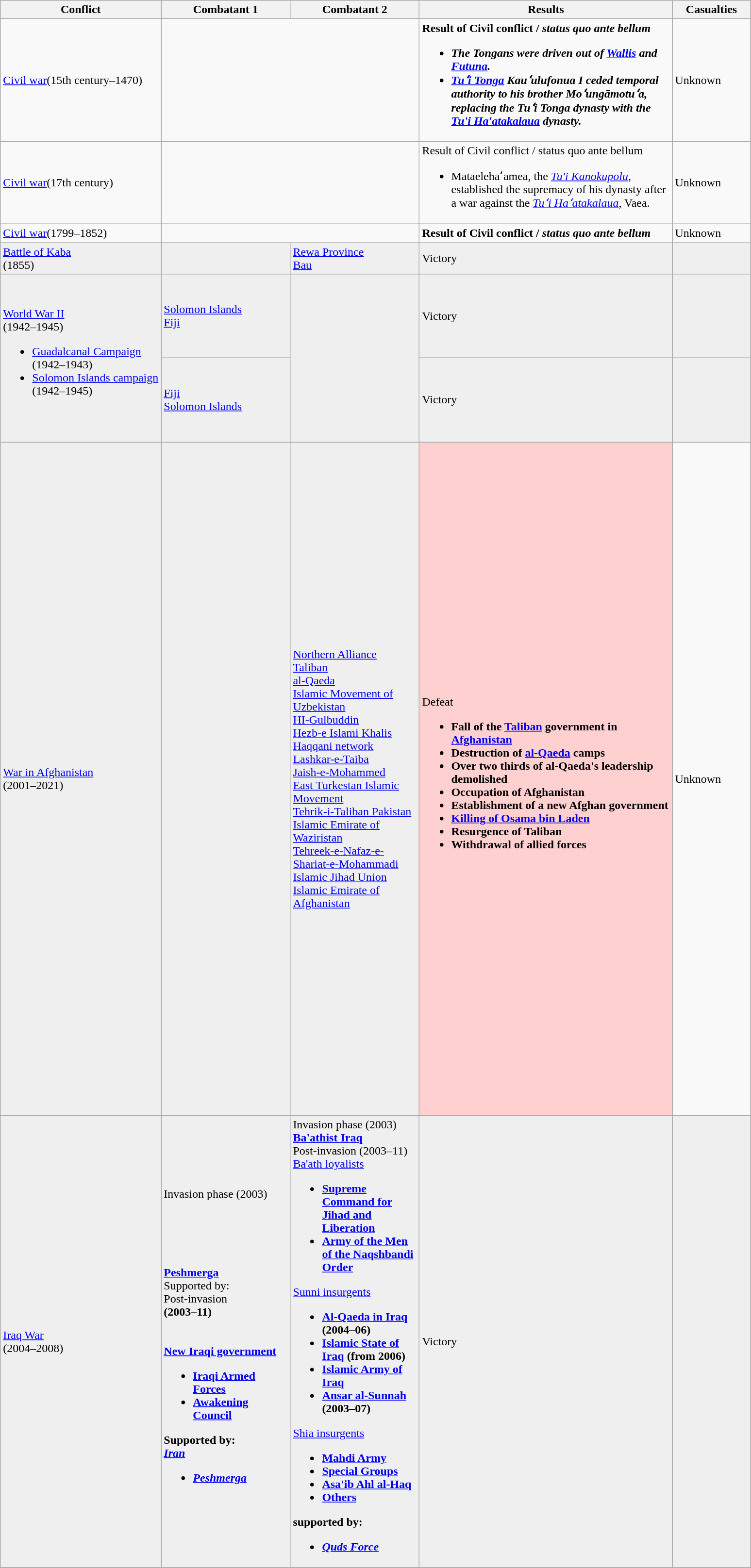<table class="wikitable">
<tr>
<th style= rowspan="1"><span>Conflict</span></th>
<th style= rowspan="1" width=170px><span>Combatant 1</span></th>
<th style= rowspan="1" width=170px><span>Combatant 2</span></th>
<th style= rowspan="1" width=340px><span>Results</span></th>
<th style= rowspan="1" width=100px><span><strong>Casualties</strong></span></th>
</tr>
<tr>
<td><a href='#'>Civil war</a>(15th century–1470)</td>
<td colspan="2"></td>
<td><strong>Result of Civil conflict / <em>status quo ante bellum<strong><em><br><ul><li>The Tongans were driven out of <a href='#'>Wallis</a> and <a href='#'>Futuna</a>.</li><li></em><a href='#'>Tuʻi Tonga</a><em> Kauʻulufonua I ceded temporal authority to his brother Moʻungāmotuʻa, replacing the Tuʻi Tonga dynasty with the <a href='#'>Tu'i Ha'atakalaua</a> dynasty.</li></ul></td>
<td>Unknown</td>
</tr>
<tr>
<td><a href='#'>Civil war</a>(17th century)</td>
<td colspan="2"></td>
<td></strong>Result of Civil conflict / </em>status quo ante bellum</em></strong><br><ul><li>Mataelehaʻamea, the <em><a href='#'>Tu'i Kanokupolu</a></em>, established the supremacy of his dynasty after a war against the <em><a href='#'>Tuʻi Haʻatakalaua</a></em>, Vaea.</li></ul></td>
<td>Unknown</td>
</tr>
<tr>
<td><a href='#'>Civil war</a>(1799–1852)</td>
<td colspan="2"></td>
<td><strong>Result of Civil conflict / <em>status quo ante bellum<strong><em></td>
<td>Unknown</td>
</tr>
<tr>
<td style="background:#efefef"><a href='#'>Battle of Kaba</a><br>(1855)</td>
<td style="background:#efefef"><br></td>
<td style="background:#efefef"><a href='#'>Rewa Province</a><br><a href='#'>Bau</a></td>
<td style="background:#efefef"></strong>Victory<strong></td>
<td style="background:#efefef"></td>
</tr>
<tr>
<td rowspan="2" style="background:#efefef"><a href='#'>World War II</a><br>(1942–1945)<ul><li><a href='#'>Guadalcanal Campaign</a><br>(1942–1943)</li><li><a href='#'>Solomon Islands campaign</a><br>(1942–1945)</li></ul></td>
<td style="background:#efefef"><br><br>  <a href='#'>Solomon Islands</a><br> <a href='#'>Fiji</a><br><br><br></td>
<td rowspan="2" style="background:#efefef"></td>
<td style="background:#efefef"></strong>Victory<strong></td>
<td style="background:#efefef"></td>
</tr>
<tr>
<td style="background:#efefef"><br><br> <a href='#'>Fiji</a><br> <a href='#'>Solomon Islands</a><br><br><br></td>
<td style="background:#efefef"></strong>Victory<strong></td>
<td style="background:#efefef"></td>
</tr>
<tr>
<td style="background:#efefef"><a href='#'>War in Afghanistan</a><br>(2001–2021)</td>
<td style="background:#efefef"><br><br><br><br><br><br></strong><strong><br><br><br><br><br><br><br><br><br><br><br><br><br><br><br><br><br><br><br><br><br><br><br><br><br><br><br><br><br><br><br><br><br><br><br><br><br><br><br><br><br><br><br><br><br></td>
<td style="background:#efefef"> <a href='#'>Northern Alliance</a><br> <a href='#'>Taliban</a><br> <a href='#'>al-Qaeda</a><br> <a href='#'>Islamic Movement of Uzbekistan</a><br> <a href='#'>HI-Gulbuddin</a><br> <a href='#'>Hezb-e Islami Khalis</a><br> <a href='#'>Haqqani network</a><br> <a href='#'>Lashkar-e-Taiba</a><br> <a href='#'>Jaish-e-Mohammed</a><br> <a href='#'>East Turkestan Islamic Movement</a><br> <a href='#'>Tehrik-i-Taliban Pakistan</a><br> <a href='#'>Islamic Emirate of Waziristan</a><br> <a href='#'>Tehreek-e-Nafaz-e-Shariat-e-Mohammadi</a><br> <a href='#'>Islamic Jihad Union</a><br> <a href='#'>Islamic Emirate of Afghanistan</a></td>
<td style="background:#FFD0D0"></strong>Defeat<strong><br><ul><li>Fall of the <a href='#'>Taliban</a> government in <a href='#'>Afghanistan</a></li><li>Destruction of <a href='#'>al-Qaeda</a> camps</li><li>Over two thirds of al-Qaeda's leadership demolished</li><li>Occupation of Afghanistan</li><li>Establishment of a new Afghan government</li><li><a href='#'>Killing of Osama bin Laden</a></li><li>Resurgence of Taliban</li><li>Withdrawal of allied forces</li></ul></td>
<td>Unknown</td>
</tr>
<tr>
<td style="background:#efefef"><a href='#'>Iraq War</a><br>(2004–2008)</td>
<td style="background:#efefef"></strong>Invasion phase (2003)<strong><br><br><br>
<br>
<br>

<br> <a href='#'>Peshmerga</a><br></strong>Supported by:<strong><br>
</strong>Post-invasion<strong><br>(2003–11)<br>
 <small></small><br>
 <small></small><br>

 <a href='#'>New Iraqi government</a><ul><li><a href='#'>Iraqi Armed Forces</a></li><li><a href='#'>Awakening Council</a></li></ul></em>Supported by:<em><br>
 <a href='#'>Iran</a> <br> <ul><li><a href='#'>Peshmerga</a></li></ul></td>
<td style="background:#efefef"></strong>Invasion phase (2003)<strong><br>  <a href='#'>Ba'athist Iraq</a><br></strong>Post-invasion (2003–11)<strong><br>
 <a href='#'></strong>Ba'ath loyalists<strong></a><ul><li><a href='#'>Supreme Command for Jihad and Liberation</a></li><li><a href='#'>Army of the Men of the Naqshbandi Order</a></li></ul><a href='#'></strong>Sunni insurgents<strong></a><ul><li> <a href='#'>Al-Qaeda in Iraq</a> (2004–06)</li><li> <a href='#'>Islamic State of Iraq</a> (from 2006)</li><li><a href='#'>Islamic Army of Iraq</a></li><li><a href='#'>Ansar al-Sunnah</a> (2003–07)</li></ul><a href='#'></strong>Shia insurgents<strong></a><ul><li> <a href='#'>Mahdi Army</a></li><li> <a href='#'>Special Groups</a></li><li> <a href='#'>Asa'ib Ahl al-Haq</a></li><li><a href='#'>Others</a></li></ul></em>supported by:<em><br>
<ul><li> <a href='#'>Quds Force</a></li></ul></td>
<td style="background:#efefef"></strong>Victory<strong></td>
<td style="background:#efefef"></td>
</tr>
<tr>
</tr>
</table>
